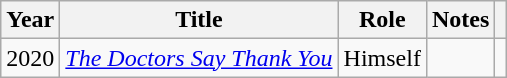<table class="wikitable sortable">
<tr>
<th>Year</th>
<th>Title</th>
<th>Role</th>
<th>Notes</th>
<th class="unsortable"></th>
</tr>
<tr>
<td>2020</td>
<td><em><a href='#'>The Doctors Say Thank You</a></em></td>
<td>Himself</td>
<td></td>
<td></td>
</tr>
</table>
